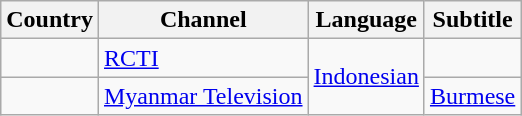<table class="wikitable unsortable">
<tr>
<th>Country</th>
<th>Channel</th>
<th>Language</th>
<th>Subtitle</th>
</tr>
<tr>
<td></td>
<td><a href='#'>RCTI</a></td>
<td rowspan="2"><a href='#'>Indonesian</a></td>
<td></td>
</tr>
<tr>
<td></td>
<td><a href='#'>Myanmar Television</a></td>
<td><a href='#'>Burmese</a></td>
</tr>
</table>
